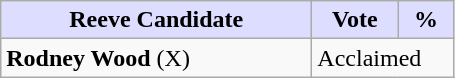<table class="wikitable">
<tr>
<th style="background:#ddf; width:200px;">Reeve Candidate</th>
<th style="background:#ddf; width:50px;">Vote</th>
<th style="background:#ddf; width:30px;">%</th>
</tr>
<tr>
<td><strong>Rodney Wood</strong> (X)</td>
<td colspan="2">Acclaimed</td>
</tr>
</table>
